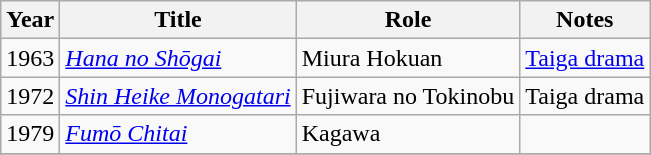<table class="wikitable sortable">
<tr>
<th>Year</th>
<th>Title</th>
<th>Role</th>
<th class="unsortable">Notes</th>
</tr>
<tr>
<td>1963</td>
<td><em><a href='#'>Hana no Shōgai</a></em></td>
<td>Miura Hokuan</td>
<td><a href='#'>Taiga drama</a></td>
</tr>
<tr>
<td>1972</td>
<td><em><a href='#'>Shin Heike Monogatari</a></em></td>
<td>Fujiwara no Tokinobu</td>
<td>Taiga drama</td>
</tr>
<tr>
<td>1979</td>
<td><em><a href='#'>Fumō Chitai</a></em></td>
<td>Kagawa</td>
<td></td>
</tr>
<tr>
</tr>
</table>
